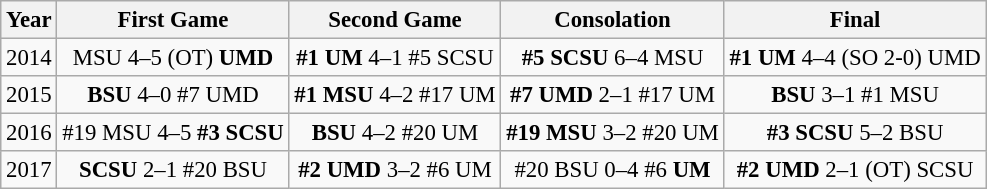<table class="wikitable" style="font-size: 95%;text-align: center;">
<tr>
<th>Year</th>
<th>First Game</th>
<th>Second Game</th>
<th>Consolation</th>
<th>Final</th>
</tr>
<tr>
<td>2014</td>
<td>MSU 4–5 (OT) <strong>UMD</strong></td>
<td><strong>#1 UM</strong> 4–1 #5 SCSU</td>
<td><strong>#5 SCSU</strong> 6–4 MSU</td>
<td><strong>#1 UM</strong> 4–4 (SO 2-0) UMD</td>
</tr>
<tr>
<td>2015</td>
<td><strong>BSU</strong> 4–0 #7 UMD</td>
<td><strong>#1 MSU</strong> 4–2 #17 UM</td>
<td><strong>#7 UMD</strong> 2–1 #17 UM</td>
<td><strong>BSU</strong> 3–1 #1 MSU</td>
</tr>
<tr>
<td>2016</td>
<td>#19 MSU 4–5 <strong>#3 SCSU</strong></td>
<td><strong>BSU</strong> 4–2 #20 UM</td>
<td><strong>#19 MSU</strong> 3–2 #20 UM</td>
<td><strong>#3 SCSU</strong> 5–2 BSU</td>
</tr>
<tr>
<td>2017</td>
<td><strong>SCSU</strong> 2–1 #20 BSU</td>
<td><strong>#2 UMD</strong> 3–2 #6 UM</td>
<td>#20 BSU 0–4 #6 <strong>UM</strong></td>
<td><strong>#2 UMD</strong> 2–1 (OT) SCSU</td>
</tr>
</table>
